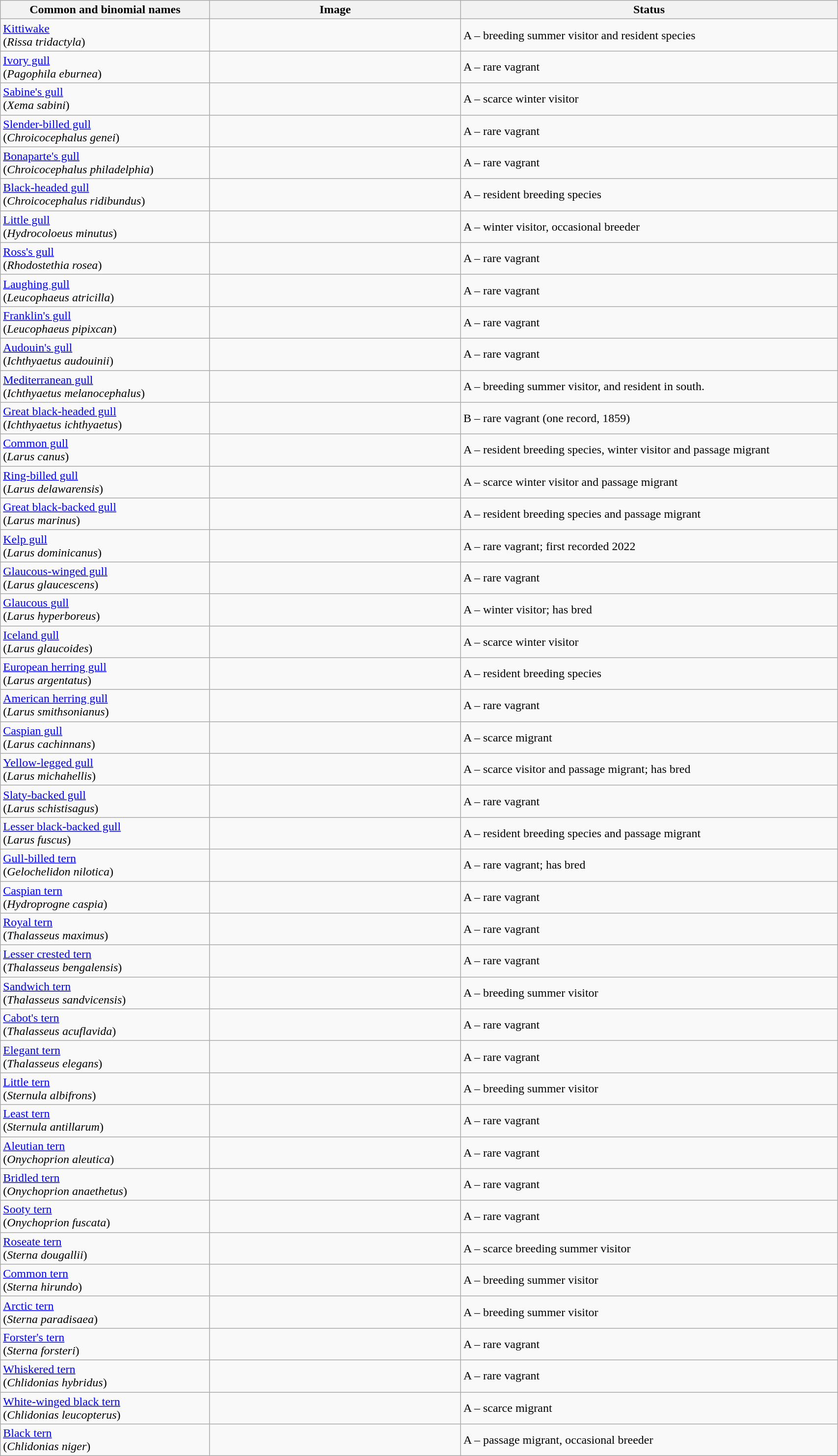<table width=90% class="wikitable">
<tr>
<th width=25%>Common and binomial names</th>
<th width=30%>Image</th>
<th width=45%>Status</th>
</tr>
<tr>
<td><a href='#'>Kittiwake</a><br>(<em>Rissa tridactyla</em>)</td>
<td></td>
<td>A – breeding summer visitor and resident species</td>
</tr>
<tr>
<td><a href='#'>Ivory gull</a><br>(<em>Pagophila eburnea</em>)</td>
<td></td>
<td>A – rare vagrant</td>
</tr>
<tr>
<td><a href='#'>Sabine's gull</a><br>(<em>Xema sabini</em>)</td>
<td></td>
<td>A – scarce winter visitor</td>
</tr>
<tr>
<td><a href='#'>Slender-billed gull</a><br>(<em>Chroicocephalus genei</em>)</td>
<td></td>
<td>A – rare vagrant</td>
</tr>
<tr>
<td><a href='#'>Bonaparte's gull</a><br>(<em>Chroicocephalus philadelphia</em>)</td>
<td></td>
<td>A – rare vagrant</td>
</tr>
<tr>
<td><a href='#'>Black-headed gull</a><br>(<em>Chroicocephalus ridibundus</em>)</td>
<td></td>
<td>A – resident breeding species</td>
</tr>
<tr>
<td><a href='#'>Little gull</a><br>(<em>Hydrocoloeus minutus</em>)</td>
<td></td>
<td>A – winter visitor, occasional breeder</td>
</tr>
<tr>
<td><a href='#'>Ross's gull</a><br>(<em>Rhodostethia rosea</em>)</td>
<td></td>
<td>A – rare vagrant</td>
</tr>
<tr>
<td><a href='#'>Laughing gull</a><br>(<em>Leucophaeus atricilla</em>)</td>
<td></td>
<td>A – rare vagrant</td>
</tr>
<tr>
<td><a href='#'>Franklin's gull</a><br>(<em>Leucophaeus pipixcan</em>)</td>
<td></td>
<td>A – rare vagrant</td>
</tr>
<tr>
<td><a href='#'>Audouin's gull</a><br>(<em>Ichthyaetus audouinii</em>)</td>
<td></td>
<td>A – rare vagrant</td>
</tr>
<tr>
<td><a href='#'>Mediterranean gull</a><br>(<em>Ichthyaetus melanocephalus</em>)</td>
<td></td>
<td>A – breeding summer visitor, and resident in south.</td>
</tr>
<tr>
<td><a href='#'>Great black-headed gull</a><br>(<em>Ichthyaetus ichthyaetus</em>)</td>
<td></td>
<td>B – rare vagrant (one record, 1859)</td>
</tr>
<tr>
<td><a href='#'>Common gull</a><br>(<em>Larus canus</em>)</td>
<td></td>
<td>A – resident breeding species, winter visitor and passage migrant</td>
</tr>
<tr>
<td><a href='#'>Ring-billed gull</a><br>(<em>Larus delawarensis</em>)</td>
<td></td>
<td>A – scarce winter visitor and passage migrant</td>
</tr>
<tr>
<td><a href='#'>Great black-backed gull</a><br>(<em>Larus marinus</em>)</td>
<td></td>
<td>A – resident breeding species and passage migrant</td>
</tr>
<tr>
<td><a href='#'>Kelp gull</a><br>(<em>Larus dominicanus</em>)</td>
<td></td>
<td>A – rare vagrant; first recorded 2022</td>
</tr>
<tr>
<td><a href='#'>Glaucous-winged gull</a><br>(<em>Larus glaucescens</em>)</td>
<td></td>
<td>A – rare vagrant</td>
</tr>
<tr>
<td><a href='#'>Glaucous gull</a><br>(<em>Larus hyperboreus</em>)</td>
<td></td>
<td>A – winter visitor; has bred</td>
</tr>
<tr>
<td><a href='#'>Iceland gull</a><br>(<em>Larus glaucoides</em>)</td>
<td></td>
<td>A – scarce winter visitor</td>
</tr>
<tr>
<td><a href='#'>European herring gull</a><br>(<em>Larus argentatus</em>)</td>
<td></td>
<td>A – resident breeding species</td>
</tr>
<tr>
<td><a href='#'>American herring gull</a><br>(<em>Larus smithsonianus</em>)</td>
<td></td>
<td>A – rare vagrant</td>
</tr>
<tr>
<td><a href='#'>Caspian gull</a><br>(<em>Larus cachinnans</em>)</td>
<td></td>
<td>A – scarce migrant</td>
</tr>
<tr>
<td><a href='#'>Yellow-legged gull</a><br>(<em>Larus michahellis</em>)</td>
<td></td>
<td>A – scarce visitor and passage migrant; has bred</td>
</tr>
<tr>
<td><a href='#'>Slaty-backed gull</a><br>(<em>Larus schistisagus</em>)</td>
<td></td>
<td>A – rare vagrant</td>
</tr>
<tr>
<td><a href='#'>Lesser black-backed gull</a><br>(<em>Larus fuscus</em>)</td>
<td></td>
<td>A – resident breeding species and passage migrant</td>
</tr>
<tr>
<td><a href='#'>Gull-billed tern</a><br>(<em>Gelochelidon nilotica</em>)</td>
<td></td>
<td>A – rare vagrant; has bred</td>
</tr>
<tr>
<td><a href='#'>Caspian tern</a><br>(<em>Hydroprogne caspia</em>)</td>
<td></td>
<td>A – rare vagrant</td>
</tr>
<tr>
<td><a href='#'>Royal tern</a><br>(<em>Thalasseus maximus</em>)</td>
<td></td>
<td>A – rare vagrant</td>
</tr>
<tr>
<td><a href='#'>Lesser crested tern</a><br>(<em>Thalasseus bengalensis</em>)</td>
<td></td>
<td>A – rare vagrant</td>
</tr>
<tr>
<td><a href='#'>Sandwich tern</a><br>(<em>Thalasseus sandvicensis</em>)</td>
<td></td>
<td>A – breeding summer visitor</td>
</tr>
<tr>
<td><a href='#'>Cabot's tern</a><br>(<em>Thalasseus acuflavida</em>)</td>
<td></td>
<td>A – rare vagrant</td>
</tr>
<tr>
<td><a href='#'>Elegant tern</a><br>(<em>Thalasseus elegans</em>)</td>
<td></td>
<td>A – rare vagrant</td>
</tr>
<tr>
<td><a href='#'>Little tern</a><br>(<em>Sternula albifrons</em>)</td>
<td></td>
<td>A – breeding summer visitor</td>
</tr>
<tr>
<td><a href='#'>Least tern</a><br>(<em>Sternula antillarum</em>)</td>
<td></td>
<td>A – rare vagrant</td>
</tr>
<tr>
<td><a href='#'>Aleutian tern</a><br>(<em>Onychoprion aleutica</em>)</td>
<td></td>
<td>A – rare vagrant</td>
</tr>
<tr>
<td><a href='#'>Bridled tern</a><br>(<em>Onychoprion anaethetus</em>)</td>
<td></td>
<td>A – rare vagrant</td>
</tr>
<tr>
<td><a href='#'>Sooty tern</a><br>(<em>Onychoprion fuscata</em>)</td>
<td></td>
<td>A – rare vagrant</td>
</tr>
<tr>
<td><a href='#'>Roseate tern</a><br>(<em>Sterna dougallii</em>)</td>
<td></td>
<td>A – scarce breeding summer visitor</td>
</tr>
<tr>
<td><a href='#'>Common tern</a><br>(<em>Sterna hirundo</em>)</td>
<td></td>
<td>A – breeding summer visitor</td>
</tr>
<tr>
<td><a href='#'>Arctic tern</a><br>(<em>Sterna paradisaea</em>)</td>
<td></td>
<td>A – breeding summer visitor</td>
</tr>
<tr>
<td><a href='#'>Forster's tern</a><br>(<em>Sterna forsteri</em>)</td>
<td></td>
<td>A – rare vagrant</td>
</tr>
<tr>
<td><a href='#'>Whiskered tern</a><br>(<em>Chlidonias hybridus</em>)</td>
<td></td>
<td>A – rare vagrant</td>
</tr>
<tr>
<td><a href='#'>White-winged black tern</a><br>(<em>Chlidonias leucopterus</em>)</td>
<td></td>
<td>A – scarce migrant</td>
</tr>
<tr>
<td><a href='#'>Black tern</a><br>(<em>Chlidonias niger</em>)</td>
<td></td>
<td>A – passage migrant, occasional breeder</td>
</tr>
</table>
